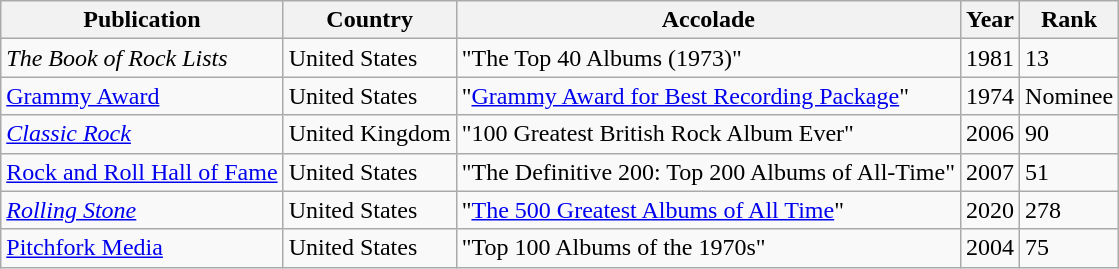<table class="wikitable">
<tr>
<th scope=col>Publication</th>
<th scope=col>Country</th>
<th scope=col>Accolade</th>
<th scope=col>Year</th>
<th style="text-align:center;" scope=col>Rank</th>
</tr>
<tr>
<td><em>The Book of Rock Lists</em></td>
<td>United States</td>
<td>"The Top 40 Albums (1973)"</td>
<td>1981</td>
<td>13</td>
</tr>
<tr>
<td><a href='#'>Grammy Award</a></td>
<td>United States</td>
<td>"<a href='#'>Grammy Award for Best Recording Package</a>"</td>
<td>1974</td>
<td>Nominee</td>
</tr>
<tr>
<td><em><a href='#'>Classic Rock</a></em></td>
<td>United Kingdom</td>
<td>"100 Greatest British Rock Album Ever"</td>
<td>2006</td>
<td>90</td>
</tr>
<tr>
<td><a href='#'>Rock and Roll Hall of Fame</a></td>
<td>United States</td>
<td>"The Definitive 200: Top 200 Albums of All-Time"</td>
<td>2007</td>
<td>51</td>
</tr>
<tr>
<td><em><a href='#'>Rolling Stone</a></em></td>
<td>United States</td>
<td>"<a href='#'>The 500 Greatest Albums of All Time</a>"</td>
<td>2020</td>
<td>278</td>
</tr>
<tr>
<td><a href='#'>Pitchfork Media</a></td>
<td>United States</td>
<td>"Top 100 Albums of the 1970s"</td>
<td>2004</td>
<td>75</td>
</tr>
</table>
